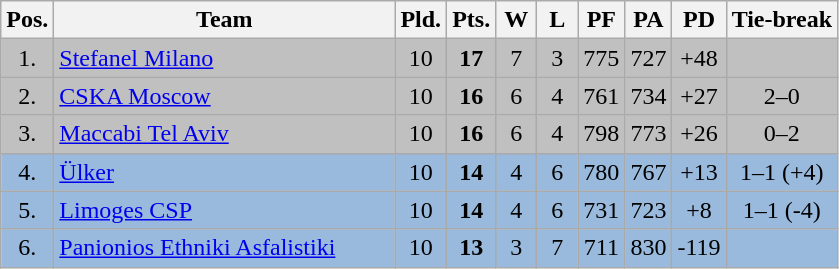<table class="wikitable" style="text-align:center">
<tr>
<th width=15>Pos.</th>
<th width=220>Team</th>
<th width=20>Pld.</th>
<th width=20>Pts.</th>
<th width=20>W</th>
<th width=20>L</th>
<th width=20>PF</th>
<th width=20>PA</th>
<th width=20>PD</th>
<th>Tie-break</th>
</tr>
<tr bgcolor="silver">
<td>1.</td>
<td align=left> <a href='#'>Stefanel Milano</a></td>
<td>10</td>
<td><strong>17</strong></td>
<td>7</td>
<td>3</td>
<td>775</td>
<td>727</td>
<td>+48</td>
<td></td>
</tr>
<tr bgcolor="silver">
<td>2.</td>
<td align=left> <a href='#'>CSKA Moscow</a></td>
<td>10</td>
<td><strong>16</strong></td>
<td>6</td>
<td>4</td>
<td>761</td>
<td>734</td>
<td>+27</td>
<td>2–0</td>
</tr>
<tr bgcolor="silver">
<td>3.</td>
<td align=left> <a href='#'>Maccabi Tel Aviv</a></td>
<td>10</td>
<td><strong>16</strong></td>
<td>6</td>
<td>4</td>
<td>798</td>
<td>773</td>
<td>+26</td>
<td>0–2</td>
</tr>
<tr style="background: #99BADD;">
<td>4.</td>
<td align=left> <a href='#'>Ülker</a></td>
<td>10</td>
<td><strong>14</strong></td>
<td>4</td>
<td>6</td>
<td>780</td>
<td>767</td>
<td>+13</td>
<td>1–1 (+4)</td>
</tr>
<tr style="background: #99BADD;">
<td>5.</td>
<td align=left> <a href='#'>Limoges CSP</a></td>
<td>10</td>
<td><strong>14</strong></td>
<td>4</td>
<td>6</td>
<td>731</td>
<td>723</td>
<td>+8</td>
<td>1–1 (-4)</td>
</tr>
<tr style="background: #99BADD;">
<td>6.</td>
<td align=left> <a href='#'>Panionios Ethniki Asfalistiki</a></td>
<td>10</td>
<td><strong>13</strong></td>
<td>3</td>
<td>7</td>
<td>711</td>
<td>830</td>
<td>-119</td>
<td></td>
</tr>
</table>
